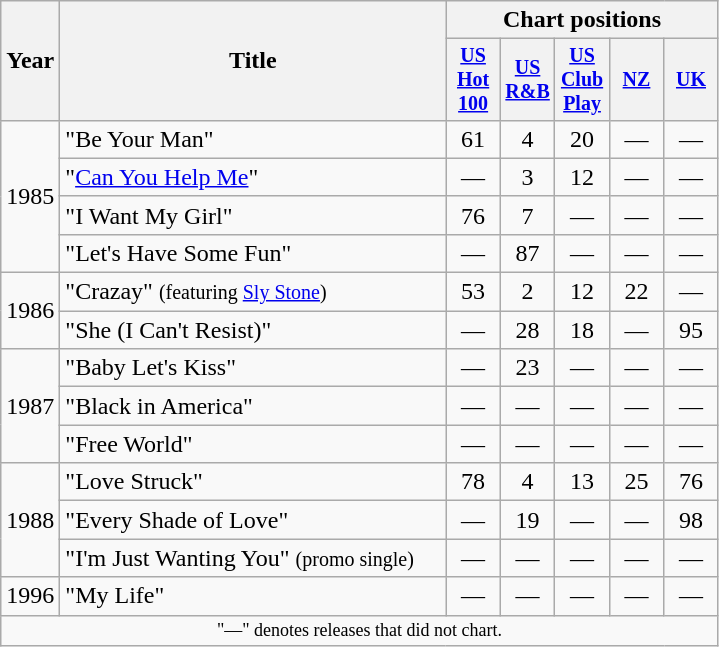<table class="wikitable" style=text-align:center;>
<tr>
<th rowspan="2">Year</th>
<th rowspan="2" width="250">Title</th>
<th colspan="5">Chart positions</th>
</tr>
<tr style="font-size:smaller;">
<th width="30"><a href='#'>US Hot 100</a><br></th>
<th width="30"><a href='#'>US R&B</a><br></th>
<th width="30"><a href='#'>US Club Play</a><br></th>
<th width="30"><a href='#'>NZ</a><br></th>
<th width="30"><a href='#'>UK</a><br></th>
</tr>
<tr>
<td rowspan=4>1985</td>
<td align=left>"Be Your Man"</td>
<td>61</td>
<td>4</td>
<td>20</td>
<td>—</td>
<td>—</td>
</tr>
<tr>
<td align=left>"<a href='#'>Can You Help Me</a>"</td>
<td>—</td>
<td>3</td>
<td>12</td>
<td>—</td>
<td>—</td>
</tr>
<tr>
<td align=left>"I Want My Girl"</td>
<td>76</td>
<td>7</td>
<td>—</td>
<td>—</td>
<td>—</td>
</tr>
<tr>
<td align=left>"Let's Have Some Fun"</td>
<td>—</td>
<td>87</td>
<td>—</td>
<td>—</td>
<td>—</td>
</tr>
<tr>
<td rowspan=2>1986</td>
<td align=left>"Crazay" <small>(featuring <a href='#'>Sly Stone</a>)</small></td>
<td>53</td>
<td>2</td>
<td>12</td>
<td>22</td>
<td>—</td>
</tr>
<tr>
<td align=left>"She (I Can't Resist)"</td>
<td>—</td>
<td>28</td>
<td>18</td>
<td>—</td>
<td>95</td>
</tr>
<tr>
<td rowspan=3>1987</td>
<td align=left>"Baby Let's Kiss"</td>
<td>—</td>
<td>23</td>
<td>—</td>
<td>—</td>
<td>—</td>
</tr>
<tr>
<td align=left>"Black in America"</td>
<td>—</td>
<td>—</td>
<td>—</td>
<td>—</td>
<td>—</td>
</tr>
<tr>
<td align=left>"Free World"</td>
<td>—</td>
<td>—</td>
<td>—</td>
<td>—</td>
<td>—</td>
</tr>
<tr>
<td rowspan=3>1988</td>
<td align=left>"Love Struck"</td>
<td>78</td>
<td>4</td>
<td>13</td>
<td>25</td>
<td>76</td>
</tr>
<tr>
<td align=left>"Every Shade of Love"</td>
<td>—</td>
<td>19</td>
<td>—</td>
<td>—</td>
<td>98</td>
</tr>
<tr>
<td align=left>"I'm Just Wanting You" <small>(promo single)</small></td>
<td>—</td>
<td>—</td>
<td>—</td>
<td>—</td>
<td>—</td>
</tr>
<tr>
<td>1996</td>
<td align=left>"My Life"</td>
<td>—</td>
<td>—</td>
<td>—</td>
<td>—</td>
<td>—</td>
</tr>
<tr>
<td colspan="7" style="text-align:center; font-size:9pt;">"—" denotes releases that did not chart.</td>
</tr>
</table>
